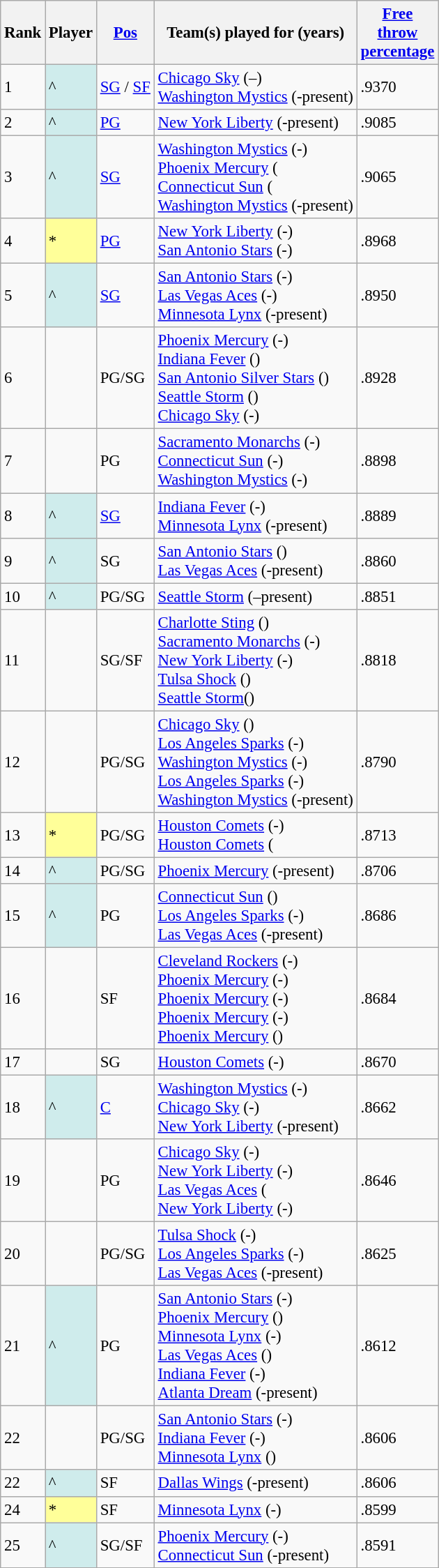<table class="wikitable sortable" style="font-size: 95%;">
<tr>
<th>Rank</th>
<th>Player</th>
<th><a href='#'>Pos</a></th>
<th class="unsortable">Team(s) played for (years)</th>
<th><a href='#'>Free<br>throw<br>percentage</a></th>
</tr>
<tr>
<td>1</td>
<td bgcolor="#CFECEC">^</td>
<td><a href='#'>SG</a> / <a href='#'>SF</a></td>
<td><a href='#'>Chicago Sky</a> (–)<br><a href='#'>Washington Mystics</a> (-present)</td>
<td>.9370</td>
</tr>
<tr>
<td>2</td>
<td bgcolor="#CFECEC">^</td>
<td><a href='#'>PG</a></td>
<td><a href='#'>New York Liberty</a> (-present)</td>
<td>.9085</td>
</tr>
<tr>
<td>3</td>
<td bgcolor="#CFECEC">^</td>
<td><a href='#'>SG</a></td>
<td><a href='#'>Washington Mystics</a> (-)<br><a href='#'>Phoenix Mercury</a> (<br> <a href='#'>Connecticut Sun</a> (<br><a href='#'>Washington Mystics</a> (-present)</td>
<td>.9065</td>
</tr>
<tr>
<td>4</td>
<td bgcolor="#FFFF99">*</td>
<td><a href='#'>PG</a></td>
<td><a href='#'>New York Liberty</a> (-)<br><a href='#'>San Antonio Stars</a> (-)</td>
<td>.8968</td>
</tr>
<tr>
<td>5</td>
<td bgcolor="#CFECEC">^</td>
<td><a href='#'>SG</a></td>
<td><a href='#'>San Antonio Stars</a> (-)<br><a href='#'>Las Vegas Aces</a> (-)<br><a href='#'>Minnesota Lynx</a> (-present)</td>
<td>.8950</td>
</tr>
<tr>
<td>6</td>
<td></td>
<td>PG/SG</td>
<td><a href='#'>Phoenix Mercury</a> (-)<br><a href='#'>Indiana Fever</a> ()<br><a href='#'>San Antonio Silver Stars</a> ()<br><a href='#'>Seattle Storm</a> ()<br><a href='#'>Chicago Sky</a> (-)</td>
<td>.8928</td>
</tr>
<tr>
<td>7</td>
<td></td>
<td>PG</td>
<td><a href='#'>Sacramento Monarchs</a> (-)<br><a href='#'>Connecticut Sun</a> (-)<br><a href='#'>Washington Mystics</a> (-)</td>
<td>.8898</td>
</tr>
<tr>
<td>8</td>
<td bgcolor="#CFECEC">^</td>
<td><a href='#'>SG</a></td>
<td><a href='#'>Indiana Fever</a> (-)<br><a href='#'>Minnesota Lynx</a> (-present)</td>
<td>.8889</td>
</tr>
<tr>
<td>9</td>
<td bgcolor="#CFECEC">^</td>
<td>SG</td>
<td><a href='#'>San Antonio Stars</a> ()<br><a href='#'>Las Vegas Aces</a> (-present)</td>
<td>.8860</td>
</tr>
<tr>
<td>10</td>
<td bgcolor="#CFECEC">^</td>
<td>PG/SG</td>
<td><a href='#'>Seattle Storm</a> (–present)</td>
<td>.8851</td>
</tr>
<tr>
<td>11</td>
<td></td>
<td>SG/SF</td>
<td><a href='#'>Charlotte Sting</a> ()<br><a href='#'>Sacramento Monarchs</a> (-)<br><a href='#'>New York Liberty</a> (-)<br><a href='#'>Tulsa Shock</a> ()<br><a href='#'>Seattle Storm</a>()</td>
<td>.8818</td>
</tr>
<tr>
<td>12</td>
<td></td>
<td>PG/SG</td>
<td><a href='#'>Chicago Sky</a> ()<br><a href='#'>Los Angeles Sparks</a> (-)<br><a href='#'>Washington Mystics</a> (-)<br><a href='#'>Los Angeles Sparks</a> (-)<br><a href='#'>Washington Mystics</a> (-present)</td>
<td>.8790</td>
</tr>
<tr>
<td>13</td>
<td bgcolor="#FFFF99">*</td>
<td>PG/SG</td>
<td><a href='#'>Houston Comets</a> (-)<br><a href='#'>Houston Comets</a> (</td>
<td>.8713</td>
</tr>
<tr>
<td>14</td>
<td bgcolor="#CFECEC">^</td>
<td>PG/SG</td>
<td><a href='#'>Phoenix Mercury</a> (-present)<br></td>
<td>.8706</td>
</tr>
<tr>
<td>15</td>
<td bgcolor="#CFECEC">^</td>
<td>PG</td>
<td><a href='#'>Connecticut Sun</a> ()<br><a href='#'>Los Angeles Sparks</a> (-)<br><a href='#'>Las Vegas Aces</a> (-present)</td>
<td>.8686</td>
</tr>
<tr>
<td>16</td>
<td></td>
<td>SF</td>
<td><a href='#'>Cleveland Rockers</a> (-)<br><a href='#'>Phoenix Mercury</a> (-)<br><a href='#'>Phoenix Mercury</a> (-)<br><a href='#'>Phoenix Mercury</a> (-)<br><a href='#'>Phoenix Mercury</a> ()</td>
<td>.8684</td>
</tr>
<tr>
<td>17</td>
<td></td>
<td>SG</td>
<td><a href='#'>Houston Comets</a> (-)</td>
<td>.8670</td>
</tr>
<tr>
<td>18</td>
<td bgcolor="#CFECEC">^</td>
<td><a href='#'>C</a></td>
<td><a href='#'>Washington Mystics</a> (-)<br><a href='#'>Chicago Sky</a> (-)<br><a href='#'>New York Liberty</a> (-present)</td>
<td>.8662</td>
</tr>
<tr>
<td>19</td>
<td></td>
<td>PG</td>
<td><a href='#'>Chicago Sky</a> (-)<br><a href='#'>New York Liberty</a> (-)<br><a href='#'>Las Vegas Aces</a> (<br><a href='#'>New York Liberty</a> (-)</td>
<td>.8646</td>
</tr>
<tr>
<td>20</td>
<td></td>
<td>PG/SG</td>
<td><a href='#'>Tulsa Shock</a> (-)<br><a href='#'>Los Angeles Sparks</a> (-)<br><a href='#'>Las Vegas Aces</a> (-present)</td>
<td>.8625</td>
</tr>
<tr>
<td>21</td>
<td bgcolor="#CFECEC">^</td>
<td>PG</td>
<td><a href='#'>San Antonio Stars</a> (-)<br><a href='#'>Phoenix Mercury</a> ()<br><a href='#'>Minnesota Lynx</a> (-)<br><a href='#'>Las Vegas Aces</a> ()<br><a href='#'>Indiana Fever</a> (-)<br><a href='#'>Atlanta Dream</a> (-present)</td>
<td>.8612</td>
</tr>
<tr>
<td>22</td>
<td></td>
<td>PG/SG</td>
<td><a href='#'>San Antonio Stars</a> (-)<br><a href='#'>Indiana Fever</a> (-)<br><a href='#'>Minnesota Lynx</a> ()</td>
<td>.8606</td>
</tr>
<tr>
<td>22</td>
<td bgcolor="#CFECEC">^</td>
<td>SF</td>
<td><a href='#'>Dallas Wings</a> (-present)</td>
<td>.8606</td>
</tr>
<tr>
<td>24</td>
<td bgcolor="#FFFF99">*</td>
<td>SF</td>
<td><a href='#'>Minnesota Lynx</a> (-)</td>
<td>.8599</td>
</tr>
<tr>
<td>25</td>
<td bgcolor="#CFECEC">^</td>
<td>SG/SF</td>
<td><a href='#'>Phoenix Mercury</a> (-)<br><a href='#'>Connecticut Sun</a> (-present)</td>
<td>.8591</td>
</tr>
<tr>
</tr>
</table>
